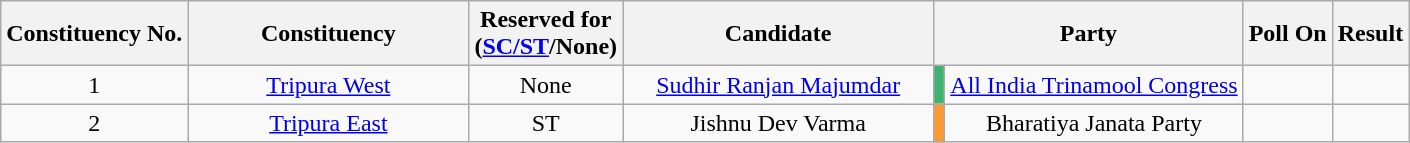<table class="wikitable sortable" style="text-align:center">
<tr>
<th>Constituency No.</th>
<th style="width:180px;">Constituency</th>
<th>Reserved for<br>(<a href='#'>SC/ST</a>/None)</th>
<th style="width:200px;">Candidate</th>
<th colspan="2">Party</th>
<th>Poll On</th>
<th>Result</th>
</tr>
<tr>
<td style="text-align:center;">1</td>
<td><a href='#'>Tripura West</a></td>
<td>None</td>
<td><a href='#'>Sudhir Ranjan Majumdar</a></td>
<td bgcolor=#3CB371></td>
<td><a href='#'>All India Trinamool Congress</a></td>
<td></td>
<td></td>
</tr>
<tr>
<td style="text-align:center;">2</td>
<td><a href='#'>Tripura East</a></td>
<td>ST</td>
<td>Jishnu Dev Varma</td>
<td bgcolor=#FF9933></td>
<td>Bharatiya Janata Party</td>
<td></td>
<td></td>
</tr>
</table>
